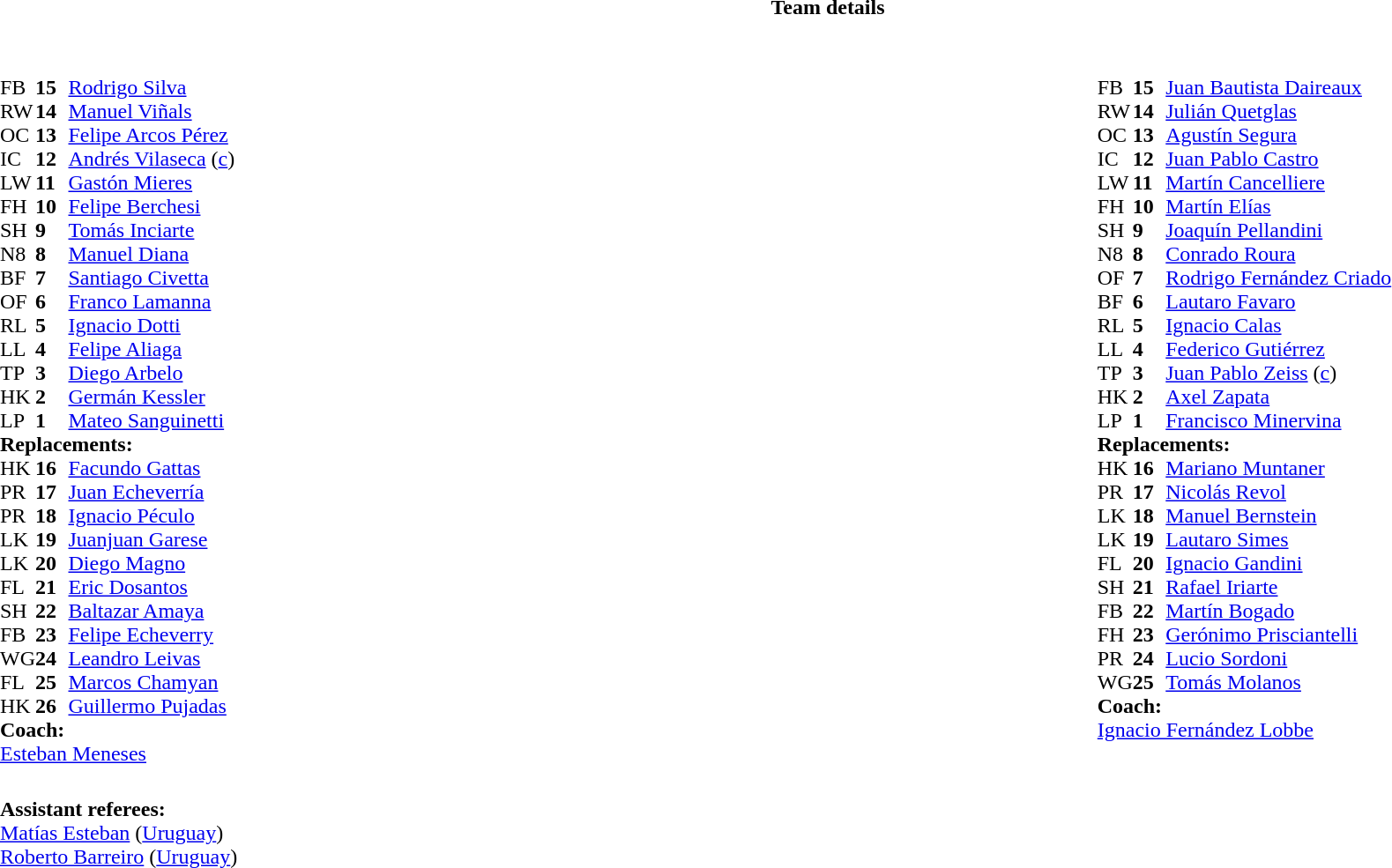<table border="0" style="width:100%;" class="collapsible collapsed">
<tr>
<th>Team details</th>
</tr>
<tr>
<td><br><table style="width:100%">
<tr>
<td style="vertical-align:top;width:50%"><br><table cellspacing="0" cellpadding="0">
<tr>
<th width="25"></th>
<th width="25"></th>
</tr>
<tr>
<td>FB</td>
<td><strong>15</strong></td>
<td><a href='#'>Rodrigo Silva</a></td>
</tr>
<tr>
<td>RW</td>
<td><strong>14</strong></td>
<td><a href='#'>Manuel Viñals</a></td>
<td></td>
<td></td>
</tr>
<tr>
<td>OC</td>
<td><strong>13</strong></td>
<td><a href='#'>Felipe Arcos Pérez</a></td>
<td></td>
<td></td>
</tr>
<tr>
<td>IC</td>
<td><strong>12</strong></td>
<td><a href='#'>Andrés Vilaseca</a> (<a href='#'>c</a>)</td>
</tr>
<tr>
<td>LW</td>
<td><strong>11</strong></td>
<td><a href='#'>Gastón Mieres</a></td>
<td></td>
<td></td>
</tr>
<tr>
<td>FH</td>
<td><strong>10</strong></td>
<td><a href='#'>Felipe Berchesi</a></td>
<td></td>
<td></td>
</tr>
<tr>
<td>SH</td>
<td><strong>9</strong></td>
<td><a href='#'>Tomás Inciarte</a></td>
</tr>
<tr>
<td>N8</td>
<td><strong>8</strong></td>
<td><a href='#'>Manuel Diana</a></td>
<td></td>
<td></td>
</tr>
<tr>
<td>BF</td>
<td><strong>7</strong></td>
<td><a href='#'>Santiago Civetta</a></td>
</tr>
<tr>
<td>OF</td>
<td><strong>6</strong></td>
<td><a href='#'>Franco Lamanna</a></td>
<td></td>
<td></td>
</tr>
<tr>
<td>RL</td>
<td><strong>5</strong></td>
<td><a href='#'>Ignacio Dotti</a></td>
<td></td>
<td></td>
</tr>
<tr>
<td>LL</td>
<td><strong>4</strong></td>
<td><a href='#'>Felipe Aliaga</a></td>
<td></td>
<td></td>
</tr>
<tr>
<td>TP</td>
<td><strong>3</strong></td>
<td><a href='#'>Diego Arbelo</a></td>
<td></td>
<td></td>
</tr>
<tr>
<td>HK</td>
<td><strong>2</strong></td>
<td><a href='#'>Germán Kessler</a></td>
<td></td>
<td></td>
</tr>
<tr>
<td>LP</td>
<td><strong>1</strong></td>
<td><a href='#'>Mateo Sanguinetti</a></td>
<td></td>
<td></td>
</tr>
<tr>
<td colspan=3><strong>Replacements:</strong></td>
</tr>
<tr>
<td>HK</td>
<td><strong>16</strong></td>
<td><a href='#'>Facundo Gattas</a></td>
<td></td>
<td></td>
</tr>
<tr>
<td>PR</td>
<td><strong>17</strong></td>
<td><a href='#'>Juan Echeverría</a></td>
<td></td>
<td></td>
</tr>
<tr>
<td>PR</td>
<td><strong>18</strong></td>
<td><a href='#'>Ignacio Péculo</a></td>
<td></td>
<td></td>
</tr>
<tr>
<td>LK</td>
<td><strong>19</strong></td>
<td><a href='#'>Juanjuan Garese</a></td>
<td></td>
<td></td>
</tr>
<tr>
<td>LK</td>
<td><strong>20</strong></td>
<td><a href='#'>Diego Magno</a></td>
<td></td>
<td></td>
</tr>
<tr>
<td>FL</td>
<td><strong>21</strong></td>
<td><a href='#'>Eric Dosantos</a></td>
<td></td>
<td></td>
</tr>
<tr>
<td>SH</td>
<td><strong>22</strong></td>
<td><a href='#'>Baltazar Amaya</a></td>
<td></td>
<td></td>
</tr>
<tr>
<td>FB</td>
<td><strong>23</strong></td>
<td><a href='#'>Felipe Echeverry</a></td>
<td></td>
<td></td>
</tr>
<tr>
<td>WG</td>
<td><strong>24</strong></td>
<td><a href='#'>Leandro Leivas</a></td>
<td></td>
<td></td>
</tr>
<tr>
<td>FL</td>
<td><strong>25</strong></td>
<td><a href='#'>Marcos Chamyan</a></td>
<td></td>
<td></td>
</tr>
<tr>
<td>HK</td>
<td><strong>26</strong></td>
<td><a href='#'>Guillermo Pujadas</a></td>
<td></td>
<td></td>
</tr>
<tr>
<td colspan=3><strong>Coach:</strong></td>
</tr>
<tr>
<td colspan="4"> <a href='#'>Esteban Meneses</a></td>
</tr>
</table>
</td>
<td valign=top></td>
<td style="vertical-align:top;width:50%"><br><table cellspacing="0" cellpadding="0" style="margin:auto">
<tr>
<th width="25"></th>
<th width="25"></th>
</tr>
<tr>
<td>FB</td>
<td><strong>15</strong></td>
<td><a href='#'>Juan Bautista Daireaux</a></td>
</tr>
<tr>
<td>RW</td>
<td><strong>14</strong></td>
<td><a href='#'>Julián Quetglas</a></td>
<td></td>
<td></td>
</tr>
<tr>
<td>OC</td>
<td><strong>13</strong></td>
<td><a href='#'>Agustín Segura</a></td>
</tr>
<tr>
<td>IC</td>
<td><strong>12</strong></td>
<td><a href='#'>Juan Pablo Castro</a></td>
</tr>
<tr>
<td>LW</td>
<td><strong>11</strong></td>
<td><a href='#'>Martín Cancelliere</a></td>
<td></td>
<td></td>
</tr>
<tr>
<td>FH</td>
<td><strong>10</strong></td>
<td><a href='#'>Martín Elías</a></td>
<td></td>
<td></td>
</tr>
<tr>
<td>SH</td>
<td><strong>9</strong></td>
<td><a href='#'>Joaquín Pellandini</a></td>
<td></td>
<td></td>
</tr>
<tr>
<td>N8</td>
<td><strong>8</strong></td>
<td><a href='#'>Conrado Roura</a></td>
<td></td>
<td></td>
</tr>
<tr>
<td>OF</td>
<td><strong>7</strong></td>
<td><a href='#'>Rodrigo Fernández Criado</a></td>
</tr>
<tr>
<td>BF</td>
<td><strong>6</strong></td>
<td><a href='#'>Lautaro Favaro</a></td>
</tr>
<tr>
<td>RL</td>
<td><strong>5</strong></td>
<td><a href='#'>Ignacio Calas</a></td>
<td></td>
<td></td>
</tr>
<tr>
<td>LL</td>
<td><strong>4</strong></td>
<td><a href='#'>Federico Gutiérrez</a></td>
<td></td>
<td></td>
</tr>
<tr>
<td>TP</td>
<td><strong>3</strong></td>
<td><a href='#'>Juan Pablo Zeiss</a> (<a href='#'>c</a>)</td>
<td></td>
<td></td>
</tr>
<tr>
<td>HK</td>
<td><strong>2</strong></td>
<td><a href='#'>Axel Zapata</a></td>
<td></td>
<td></td>
</tr>
<tr>
<td>LP</td>
<td><strong>1</strong></td>
<td><a href='#'>Francisco Minervina</a></td>
<td></td>
<td></td>
</tr>
<tr>
<td colspan=3><strong>Replacements:</strong></td>
</tr>
<tr>
<td>HK</td>
<td><strong>16</strong></td>
<td><a href='#'>Mariano Muntaner</a></td>
<td></td>
<td></td>
</tr>
<tr>
<td>PR</td>
<td><strong>17</strong></td>
<td><a href='#'>Nicolás Revol</a></td>
<td></td>
<td></td>
</tr>
<tr>
<td>LK</td>
<td><strong>18</strong></td>
<td><a href='#'>Manuel Bernstein</a></td>
<td></td>
<td></td>
</tr>
<tr>
<td>LK</td>
<td><strong>19</strong></td>
<td><a href='#'>Lautaro Simes</a></td>
<td></td>
<td></td>
</tr>
<tr>
<td>FL</td>
<td><strong>20</strong></td>
<td><a href='#'>Ignacio Gandini</a></td>
<td></td>
<td></td>
</tr>
<tr>
<td>SH</td>
<td><strong>21</strong></td>
<td><a href='#'>Rafael Iriarte</a></td>
<td></td>
<td></td>
</tr>
<tr>
<td>FB</td>
<td><strong>22</strong></td>
<td><a href='#'>Martín Bogado</a></td>
<td></td>
<td></td>
</tr>
<tr>
<td>FH</td>
<td><strong>23</strong></td>
<td><a href='#'>Gerónimo Prisciantelli</a></td>
<td></td>
<td></td>
</tr>
<tr>
<td>PR</td>
<td><strong>24</strong></td>
<td><a href='#'>Lucio Sordoni</a></td>
<td></td>
<td></td>
</tr>
<tr>
<td>WG</td>
<td><strong>25</strong></td>
<td><a href='#'>Tomás Molanos</a></td>
<td></td>
<td></td>
</tr>
<tr>
<td colspan=3><strong>Coach:</strong></td>
</tr>
<tr>
<td colspan="4"> <a href='#'>Ignacio Fernández Lobbe</a></td>
</tr>
</table>
</td>
</tr>
</table>
<table style="width:100%">
<tr>
<td><br><strong>Assistant referees:</strong>
<br><a href='#'>Matías Esteban</a> (<a href='#'>Uruguay</a>)
<br><a href='#'>Roberto Barreiro</a> (<a href='#'>Uruguay</a>)</td>
</tr>
</table>
</td>
</tr>
</table>
